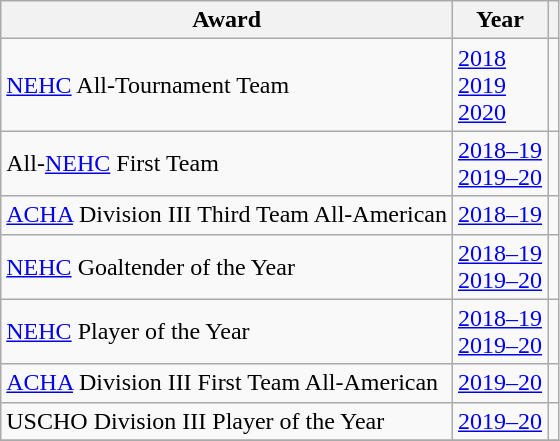<table class="wikitable">
<tr>
<th>Award</th>
<th>Year</th>
<th></th>
</tr>
<tr>
<td><a href='#'>NEHC</a> All-Tournament Team</td>
<td><a href='#'>2018</a><br><a href='#'>2019</a><br><a href='#'>2020</a></td>
<td></td>
</tr>
<tr>
<td>All-<a href='#'>NEHC</a> First Team</td>
<td><a href='#'>2018–19</a><br><a href='#'>2019–20</a></td>
<td></td>
</tr>
<tr>
<td><a href='#'>ACHA</a> Division III Third Team All-American</td>
<td><a href='#'>2018–19</a></td>
<td></td>
</tr>
<tr>
<td><a href='#'>NEHC</a> Goaltender of the Year</td>
<td><a href='#'>2018–19</a><br><a href='#'>2019–20</a></td>
<td></td>
</tr>
<tr>
<td><a href='#'>NEHC</a> Player of the Year</td>
<td><a href='#'>2018–19</a><br><a href='#'>2019–20</a></td>
<td></td>
</tr>
<tr>
<td><a href='#'>ACHA</a> Division III First Team All-American</td>
<td><a href='#'>2019–20</a></td>
<td></td>
</tr>
<tr>
<td>USCHO Division III Player of the Year</td>
<td><a href='#'>2019–20</a></td>
<td></td>
</tr>
<tr>
</tr>
</table>
